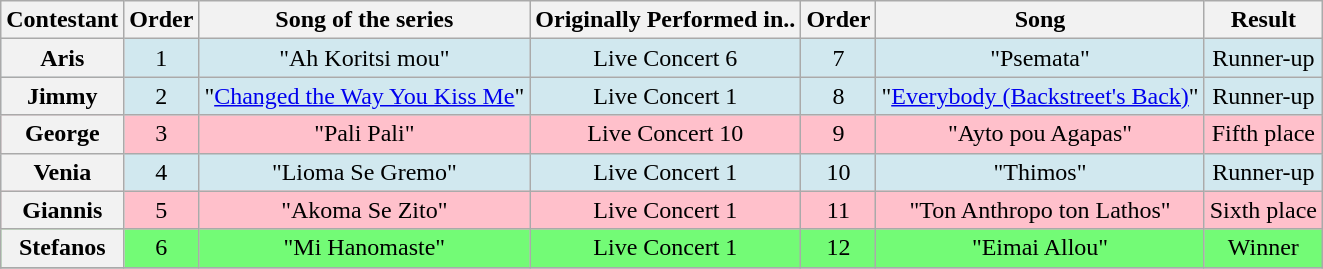<table class="wikitable sortable plainrowheaders" style="text-align:center;">
<tr>
<th scope="col">Contestant</th>
<th scope="col">Order</th>
<th scope="col">Song of the series</th>
<th scope="col">Originally Performed in..</th>
<th scope="col">Order</th>
<th scope="col">Song</th>
<th scope="col">Result</th>
</tr>
<tr style="background:#D1E8EF">
<th scope="row">Aris</th>
<td>1</td>
<td>"Ah Koritsi mou"</td>
<td>Live Concert 6</td>
<td>7</td>
<td>"Psemata"</td>
<td>Runner-up</td>
</tr>
<tr style="background:#D1E8EF">
<th scope="row">Jimmy</th>
<td>2</td>
<td>"<a href='#'>Changed the Way You Kiss Me</a>"</td>
<td>Live Concert 1</td>
<td>8</td>
<td>"<a href='#'>Everybody (Backstreet's Back)</a>"</td>
<td>Runner-up</td>
</tr>
<tr style="background:pink;">
<th scope="row">George</th>
<td>3</td>
<td>"Pali Pali"</td>
<td>Live Concert 10</td>
<td>9</td>
<td>"Ayto pou Agapas"</td>
<td>Fifth place</td>
</tr>
<tr style="background:#D1E8EF">
<th scope="row">Venia</th>
<td>4</td>
<td>"Lioma Se Gremo"</td>
<td>Live Concert 1</td>
<td>10</td>
<td>"Thimos"</td>
<td>Runner-up</td>
</tr>
<tr style="background:pink;">
<th scope="row">Giannis</th>
<td>5</td>
<td>"Akoma Se Zito"</td>
<td>Live Concert 1</td>
<td>11</td>
<td>"Ton Anthropo ton Lathos"</td>
<td>Sixth place</td>
</tr>
<tr style="background:#73FB76">
<th scope="row">Stefanos</th>
<td>6</td>
<td>"Mi Hanomaste"</td>
<td>Live Concert 1</td>
<td>12</td>
<td>"Eimai Allou"</td>
<td>Winner</td>
</tr>
<tr>
</tr>
</table>
